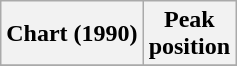<table class="wikitable">
<tr>
<th>Chart (1990)</th>
<th>Peak<br>position</th>
</tr>
<tr>
</tr>
</table>
